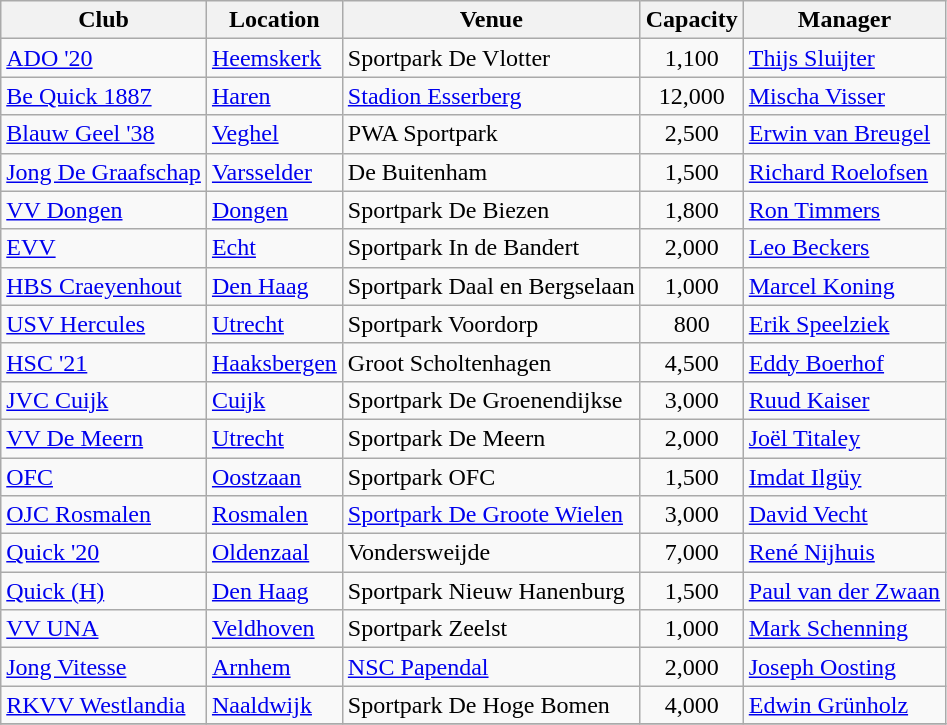<table class="wikitable sortable">
<tr>
<th>Club</th>
<th>Location</th>
<th>Venue</th>
<th>Capacity</th>
<th>Manager</th>
</tr>
<tr>
<td><a href='#'>ADO '20</a></td>
<td><a href='#'>Heemskerk</a></td>
<td>Sportpark De Vlotter</td>
<td align="center">1,100</td>
<td><a href='#'>Thijs Sluijter</a></td>
</tr>
<tr>
<td><a href='#'>Be Quick 1887</a></td>
<td><a href='#'>Haren</a></td>
<td><a href='#'>Stadion Esserberg</a></td>
<td align="center">12,000</td>
<td><a href='#'>Mischa Visser</a></td>
</tr>
<tr>
<td><a href='#'>Blauw Geel '38</a></td>
<td><a href='#'>Veghel</a></td>
<td>PWA Sportpark</td>
<td align="center">2,500</td>
<td><a href='#'>Erwin van Breugel</a></td>
</tr>
<tr>
<td><a href='#'>Jong De Graafschap</a></td>
<td><a href='#'>Varsselder</a></td>
<td>De Buitenham </td>
<td align="center">1,500</td>
<td><a href='#'>Richard Roelofsen</a></td>
</tr>
<tr>
<td><a href='#'>VV Dongen</a></td>
<td><a href='#'>Dongen</a></td>
<td>Sportpark De Biezen</td>
<td align="center">1,800</td>
<td><a href='#'>Ron Timmers</a></td>
</tr>
<tr>
<td><a href='#'>EVV</a></td>
<td><a href='#'>Echt</a></td>
<td>Sportpark In de Bandert</td>
<td align="center">2,000</td>
<td><a href='#'>Leo Beckers</a></td>
</tr>
<tr>
<td><a href='#'>HBS Craeyenhout</a></td>
<td><a href='#'>Den Haag</a></td>
<td>Sportpark Daal en Bergselaan</td>
<td align="center">1,000</td>
<td><a href='#'>Marcel Koning</a></td>
</tr>
<tr>
<td><a href='#'>USV Hercules</a></td>
<td><a href='#'>Utrecht</a></td>
<td>Sportpark Voordorp</td>
<td align="center">800</td>
<td><a href='#'>Erik Speelziek</a></td>
</tr>
<tr>
<td><a href='#'>HSC '21</a></td>
<td><a href='#'>Haaksbergen</a></td>
<td>Groot Scholtenhagen</td>
<td align="center">4,500</td>
<td><a href='#'>Eddy Boerhof</a></td>
</tr>
<tr>
<td><a href='#'>JVC Cuijk</a></td>
<td><a href='#'>Cuijk</a></td>
<td>Sportpark De Groenendijkse</td>
<td align="center">3,000</td>
<td><a href='#'>Ruud Kaiser</a></td>
</tr>
<tr>
<td><a href='#'>VV De Meern</a></td>
<td><a href='#'>Utrecht</a></td>
<td>Sportpark De Meern</td>
<td align="center">2,000</td>
<td><a href='#'>Joël Titaley</a></td>
</tr>
<tr>
<td><a href='#'>OFC</a></td>
<td><a href='#'>Oostzaan</a></td>
<td>Sportpark OFC</td>
<td align="center">1,500</td>
<td><a href='#'>Imdat Ilgüy</a></td>
</tr>
<tr>
<td><a href='#'>OJC Rosmalen</a></td>
<td><a href='#'>Rosmalen</a></td>
<td><a href='#'>Sportpark De Groote Wielen</a></td>
<td align="center">3,000</td>
<td><a href='#'>David Vecht</a></td>
</tr>
<tr>
<td><a href='#'>Quick '20</a></td>
<td><a href='#'>Oldenzaal</a></td>
<td>Vondersweijde</td>
<td align="center">7,000</td>
<td><a href='#'>René Nijhuis</a></td>
</tr>
<tr>
<td><a href='#'>Quick (H)</a></td>
<td><a href='#'>Den Haag</a></td>
<td>Sportpark Nieuw Hanenburg</td>
<td align="center">1,500</td>
<td><a href='#'>Paul van der Zwaan</a></td>
</tr>
<tr>
<td><a href='#'>VV UNA</a></td>
<td><a href='#'>Veldhoven</a></td>
<td>Sportpark Zeelst</td>
<td align="center">1,000</td>
<td><a href='#'>Mark Schenning</a></td>
</tr>
<tr>
<td><a href='#'>Jong Vitesse</a></td>
<td><a href='#'>Arnhem</a></td>
<td><a href='#'>NSC Papendal</a></td>
<td align="center">2,000</td>
<td><a href='#'>Joseph Oosting</a></td>
</tr>
<tr>
<td><a href='#'>RKVV Westlandia</a></td>
<td><a href='#'>Naaldwijk</a></td>
<td>Sportpark De Hoge Bomen</td>
<td align="center">4,000</td>
<td><a href='#'>Edwin Grünholz</a></td>
</tr>
<tr>
</tr>
</table>
